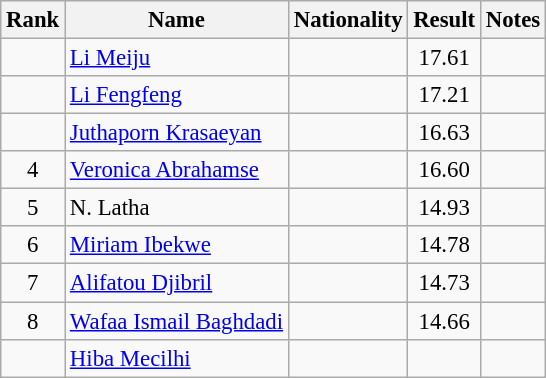<table class="wikitable sortable" style="text-align:center;font-size:95%">
<tr>
<th>Rank</th>
<th>Name</th>
<th>Nationality</th>
<th>Result</th>
<th>Notes</th>
</tr>
<tr>
<td></td>
<td align=left><a href='#'>Li Meiju</a></td>
<td align=left></td>
<td>17.61</td>
<td></td>
</tr>
<tr>
<td></td>
<td align=left><a href='#'>Li Fengfeng</a></td>
<td align=left></td>
<td>17.21</td>
<td></td>
</tr>
<tr>
<td></td>
<td align=left><a href='#'>Juthaporn Krasaeyan</a></td>
<td align=left></td>
<td>16.63</td>
<td></td>
</tr>
<tr>
<td>4</td>
<td align=left><a href='#'>Veronica Abrahamse</a></td>
<td align=left></td>
<td>16.60</td>
<td></td>
</tr>
<tr>
<td>5</td>
<td align=left>N. Latha</td>
<td align=left></td>
<td>14.93</td>
<td></td>
</tr>
<tr>
<td>6</td>
<td align=left><a href='#'>Miriam Ibekwe</a></td>
<td align=left></td>
<td>14.78</td>
<td></td>
</tr>
<tr>
<td>7</td>
<td align=left><a href='#'>Alifatou Djibril</a></td>
<td align=left></td>
<td>14.73</td>
<td></td>
</tr>
<tr>
<td>8</td>
<td align=left><a href='#'>Wafaa Ismail Baghdadi</a></td>
<td align=left></td>
<td>14.66</td>
<td></td>
</tr>
<tr>
<td></td>
<td align=left><a href='#'>Hiba Mecilhi</a></td>
<td align=left></td>
<td></td>
<td></td>
</tr>
</table>
